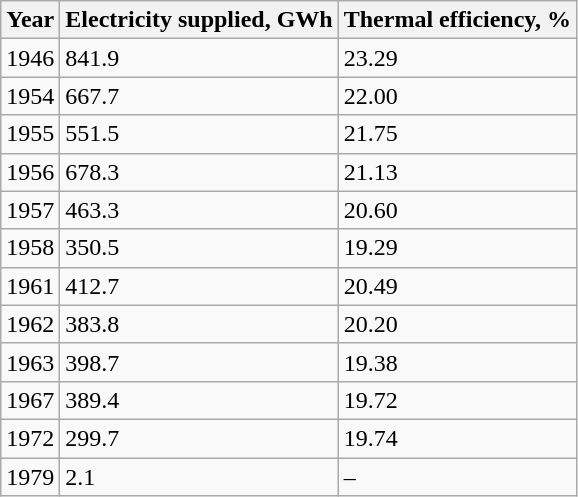<table class="wikitable">
<tr>
<th>Year</th>
<th>Electricity supplied, GWh</th>
<th>Thermal  efficiency, %</th>
</tr>
<tr>
<td>1946</td>
<td>841.9</td>
<td>23.29</td>
</tr>
<tr>
<td>1954</td>
<td>667.7</td>
<td>22.00</td>
</tr>
<tr>
<td>1955</td>
<td>551.5</td>
<td>21.75</td>
</tr>
<tr>
<td>1956</td>
<td>678.3</td>
<td>21.13</td>
</tr>
<tr>
<td>1957</td>
<td>463.3</td>
<td>20.60</td>
</tr>
<tr>
<td>1958</td>
<td>350.5</td>
<td>19.29</td>
</tr>
<tr>
<td>1961</td>
<td>412.7</td>
<td>20.49</td>
</tr>
<tr>
<td>1962</td>
<td>383.8</td>
<td>20.20</td>
</tr>
<tr>
<td>1963</td>
<td>398.7</td>
<td>19.38</td>
</tr>
<tr>
<td>1967</td>
<td>389.4</td>
<td>19.72</td>
</tr>
<tr>
<td>1972</td>
<td>299.7</td>
<td>19.74</td>
</tr>
<tr>
<td>1979</td>
<td>2.1</td>
<td>–</td>
</tr>
</table>
